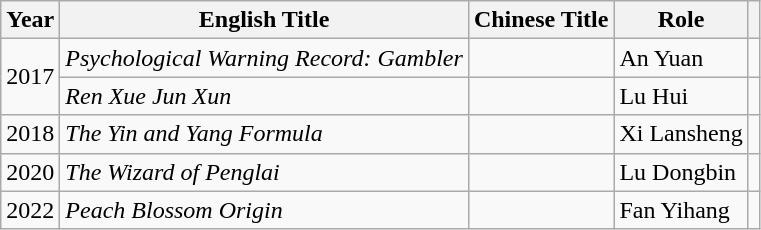<table class="wikitable sortable plainrowheaders">
<tr>
<th scope="col">Year</th>
<th scope="col">English Title</th>
<th scope="col">Chinese Title</th>
<th scope="col">Role</th>
<th scope="col" class="unsortable"></th>
</tr>
<tr>
<td rowspan="2">2017</td>
<td><em>Psychological Warning Record: Gambler</em></td>
<td></td>
<td>An Yuan</td>
<td></td>
</tr>
<tr>
<td><em>Ren Xue Jun Xun</em></td>
<td></td>
<td>Lu Hui</td>
<td></td>
</tr>
<tr>
<td>2018</td>
<td><em>The Yin and Yang Formula</em></td>
<td></td>
<td>Xi Lansheng</td>
<td></td>
</tr>
<tr>
<td>2020</td>
<td><em>The Wizard of Penglai</em></td>
<td></td>
<td>Lu Dongbin</td>
<td></td>
</tr>
<tr>
<td>2022</td>
<td><em>Peach Blossom Origin</em></td>
<td></td>
<td>Fan Yihang</td>
<td></td>
</tr>
</table>
